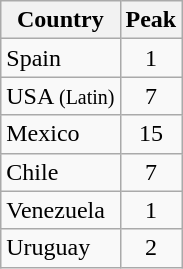<table class="wikitable">
<tr>
<th>Country</th>
<th>Peak</th>
</tr>
<tr>
<td>Spain</td>
<td align="center">1</td>
</tr>
<tr>
<td>USA <small>(Latin)</small></td>
<td align="center">7</td>
</tr>
<tr>
<td>Mexico</td>
<td align="center">15</td>
</tr>
<tr>
<td>Chile</td>
<td align="center">7</td>
</tr>
<tr>
<td>Venezuela</td>
<td align="center">1</td>
</tr>
<tr>
<td>Uruguay</td>
<td align="center">2</td>
</tr>
</table>
